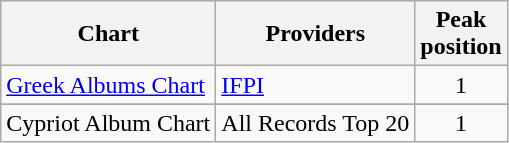<table class="wikitable">
<tr>
<th align="left">Chart</th>
<th align="left">Providers</th>
<th align="left">Peak<br>position</th>
</tr>
<tr>
<td align="left"><a href='#'>Greek Albums Chart</a></td>
<td align="left"><a href='#'>IFPI</a></td>
<td align="center">1</td>
</tr>
<tr>
</tr>
<tr>
<td align="left">Cypriot Album Chart</td>
<td align="left">All Records Top 20</td>
<td align="center">1</td>
</tr>
</table>
